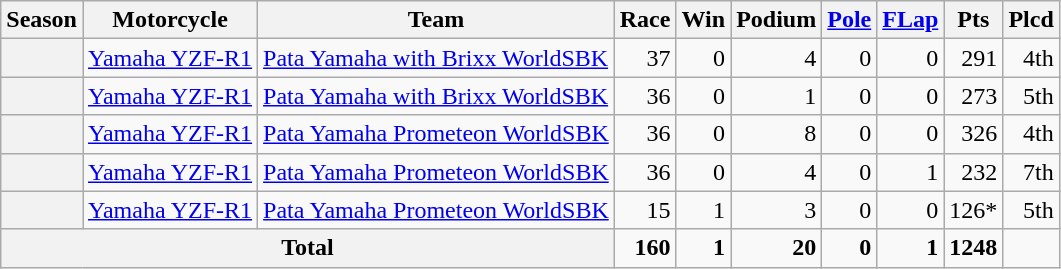<table class="wikitable" style="text-align:right;">
<tr>
<th>Season</th>
<th>Motorcycle</th>
<th>Team</th>
<th>Race</th>
<th>Win</th>
<th>Podium</th>
<th><a href='#'>Pole</a></th>
<th><a href='#'>FLap</a></th>
<th>Pts</th>
<th>Plcd</th>
</tr>
<tr>
<th></th>
<td style="text-align:left;"><a href='#'>Yamaha YZF-R1</a></td>
<td style="text-align:left;"><a href='#'>Pata Yamaha with Brixx WorldSBK</a></td>
<td>37</td>
<td>0</td>
<td>4</td>
<td>0</td>
<td>0</td>
<td>291</td>
<td>4th</td>
</tr>
<tr>
<th></th>
<td style="text-align:left;"><a href='#'>Yamaha YZF-R1</a></td>
<td style="text-align:left;"><a href='#'>Pata Yamaha with Brixx WorldSBK</a></td>
<td>36</td>
<td>0</td>
<td>1</td>
<td>0</td>
<td>0</td>
<td>273</td>
<td>5th</td>
</tr>
<tr>
<th></th>
<td style="text-align:left;"><a href='#'>Yamaha YZF-R1</a></td>
<td style="text-align:left;"><a href='#'>Pata Yamaha Prometeon WorldSBK</a></td>
<td>36</td>
<td>0</td>
<td>8</td>
<td>0</td>
<td>0</td>
<td>326</td>
<td>4th</td>
</tr>
<tr>
<th></th>
<td style="text-align:left;"><a href='#'>Yamaha YZF-R1</a></td>
<td style="text-align:left;"><a href='#'>Pata Yamaha Prometeon WorldSBK</a></td>
<td>36</td>
<td>0</td>
<td>4</td>
<td>0</td>
<td>1</td>
<td>232</td>
<td>7th</td>
</tr>
<tr>
<th></th>
<td style="text-align:left;"><a href='#'>Yamaha YZF-R1</a></td>
<td style="text-align:left;"><a href='#'>Pata Yamaha Prometeon WorldSBK</a></td>
<td>15</td>
<td>1</td>
<td>3</td>
<td>0</td>
<td>0</td>
<td>126*</td>
<td style="background:#;">5th</td>
</tr>
<tr>
<th colspan="3">Total</th>
<td><strong>160</strong></td>
<td><strong>1</strong></td>
<td><strong>20</strong></td>
<td><strong>0</strong></td>
<td><strong>1</strong></td>
<td><strong>1248</strong></td>
<td></td>
</tr>
</table>
